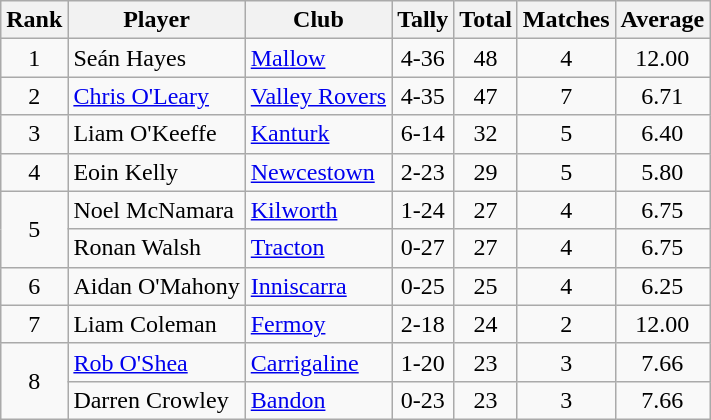<table class="wikitable">
<tr>
<th>Rank</th>
<th>Player</th>
<th>Club</th>
<th>Tally</th>
<th>Total</th>
<th>Matches</th>
<th>Average</th>
</tr>
<tr>
<td rowspan=1 align=center>1</td>
<td>Seán Hayes</td>
<td><a href='#'>Mallow</a></td>
<td align=center>4-36</td>
<td align=center>48</td>
<td align=center>4</td>
<td align=center>12.00</td>
</tr>
<tr>
<td rowspan=1 align=center>2</td>
<td><a href='#'>Chris O'Leary</a></td>
<td><a href='#'>Valley Rovers</a></td>
<td align=center>4-35</td>
<td align=center>47</td>
<td align=center>7</td>
<td align=center>6.71</td>
</tr>
<tr>
<td rowspan=1 align=center>3</td>
<td>Liam O'Keeffe</td>
<td><a href='#'>Kanturk</a></td>
<td align=center>6-14</td>
<td align=center>32</td>
<td align=center>5</td>
<td align=center>6.40</td>
</tr>
<tr>
<td rowspan=1 align=center>4</td>
<td>Eoin Kelly</td>
<td><a href='#'>Newcestown</a></td>
<td align=center>2-23</td>
<td align=center>29</td>
<td align=center>5</td>
<td align=center>5.80</td>
</tr>
<tr>
<td rowspan=2 align=center>5</td>
<td>Noel McNamara</td>
<td><a href='#'>Kilworth</a></td>
<td align=center>1-24</td>
<td align=center>27</td>
<td align=center>4</td>
<td align=center>6.75</td>
</tr>
<tr>
<td>Ronan Walsh</td>
<td><a href='#'>Tracton</a></td>
<td align=center>0-27</td>
<td align=center>27</td>
<td align=center>4</td>
<td align=center>6.75</td>
</tr>
<tr>
<td rowspan=1 align=center>6</td>
<td>Aidan O'Mahony</td>
<td><a href='#'>Inniscarra</a></td>
<td align=center>0-25</td>
<td align=center>25</td>
<td align=center>4</td>
<td align=center>6.25</td>
</tr>
<tr>
<td rowspan=1 align=center>7</td>
<td>Liam Coleman</td>
<td><a href='#'>Fermoy</a></td>
<td align=center>2-18</td>
<td align=center>24</td>
<td align=center>2</td>
<td align=center>12.00</td>
</tr>
<tr>
<td rowspan=2 align=center>8</td>
<td><a href='#'>Rob O'Shea</a></td>
<td><a href='#'>Carrigaline</a></td>
<td align=center>1-20</td>
<td align=center>23</td>
<td align=center>3</td>
<td align=center>7.66</td>
</tr>
<tr>
<td>Darren Crowley</td>
<td><a href='#'>Bandon</a></td>
<td align=center>0-23</td>
<td align=center>23</td>
<td align=center>3</td>
<td align=center>7.66</td>
</tr>
</table>
